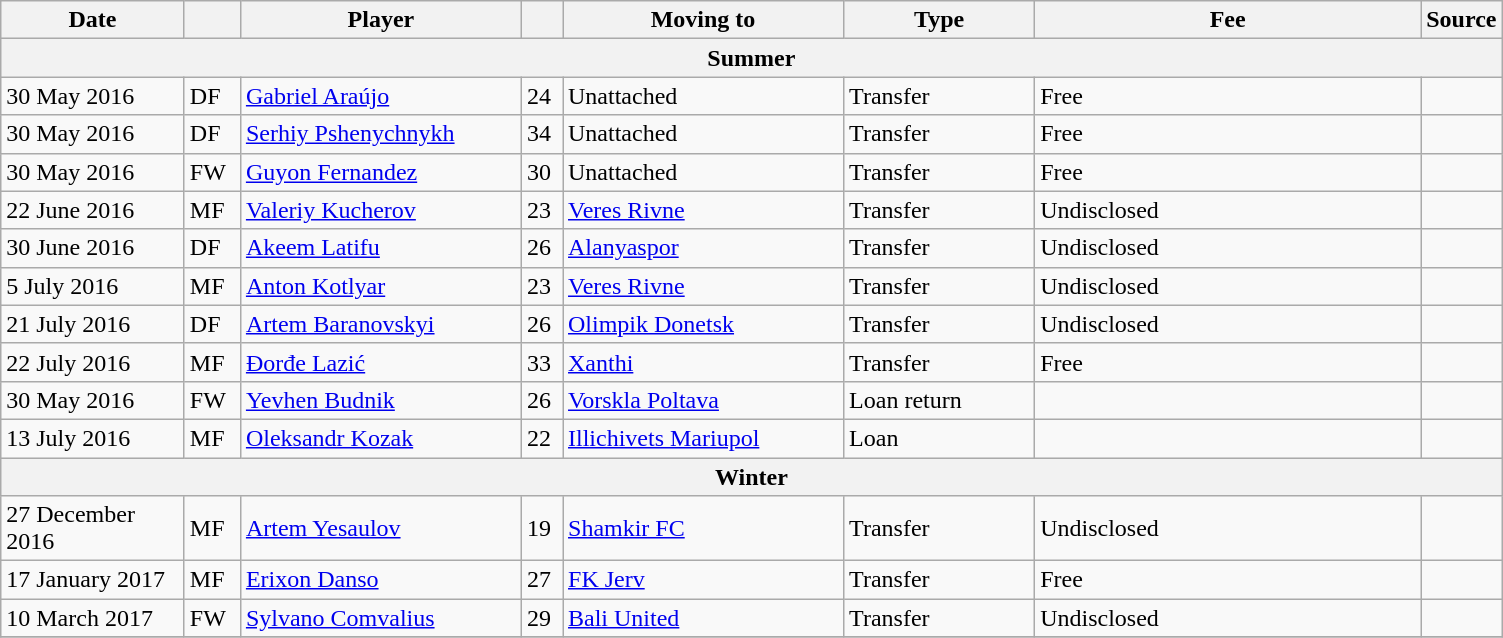<table class="wikitable sortable">
<tr>
<th style="width:115px;">Date</th>
<th style="width:30px;"></th>
<th style="width:180px;">Player</th>
<th style="width:20px;"></th>
<th style="width:180px;">Moving to</th>
<th style="width:120px;" class="unsortable">Type</th>
<th style="width:250px;" class="unsortable">Fee</th>
<th style="width:20px;">Source</th>
</tr>
<tr>
<th colspan=8>Summer</th>
</tr>
<tr>
<td>30 May 2016</td>
<td>DF</td>
<td> <a href='#'>Gabriel Araújo</a></td>
<td>24</td>
<td>Unattached</td>
<td>Transfer</td>
<td>Free</td>
<td></td>
</tr>
<tr>
<td>30 May 2016</td>
<td>DF</td>
<td> <a href='#'>Serhiy Pshenychnykh</a></td>
<td>34</td>
<td>Unattached</td>
<td>Transfer</td>
<td>Free</td>
<td></td>
</tr>
<tr>
<td>30 May 2016</td>
<td>FW</td>
<td> <a href='#'>Guyon Fernandez</a></td>
<td>30</td>
<td>Unattached</td>
<td>Transfer</td>
<td>Free</td>
<td></td>
</tr>
<tr>
<td>22 June 2016</td>
<td>MF</td>
<td> <a href='#'>Valeriy Kucherov</a></td>
<td>23</td>
<td> <a href='#'>Veres Rivne</a></td>
<td>Transfer</td>
<td>Undisclosed</td>
<td></td>
</tr>
<tr>
<td>30 June 2016</td>
<td>DF</td>
<td> <a href='#'>Akeem Latifu</a></td>
<td>26</td>
<td> <a href='#'>Alanyaspor</a></td>
<td>Transfer</td>
<td>Undisclosed</td>
<td></td>
</tr>
<tr>
<td>5 July 2016</td>
<td>MF</td>
<td> <a href='#'>Anton Kotlyar</a></td>
<td>23</td>
<td> <a href='#'>Veres Rivne</a></td>
<td>Transfer</td>
<td>Undisclosed</td>
<td></td>
</tr>
<tr>
<td>21 July 2016</td>
<td>DF</td>
<td> <a href='#'>Artem Baranovskyi</a></td>
<td>26</td>
<td> <a href='#'>Olimpik Donetsk</a></td>
<td>Transfer</td>
<td>Undisclosed</td>
<td></td>
</tr>
<tr>
<td>22 July 2016</td>
<td>MF</td>
<td> <a href='#'>Đorđe Lazić</a></td>
<td>33</td>
<td> <a href='#'>Xanthi</a></td>
<td>Transfer</td>
<td>Free</td>
<td></td>
</tr>
<tr>
<td>30 May 2016</td>
<td>FW</td>
<td> <a href='#'>Yevhen Budnik</a></td>
<td>26</td>
<td> <a href='#'>Vorskla Poltava</a></td>
<td>Loan return</td>
<td></td>
<td></td>
</tr>
<tr>
<td>13 July 2016</td>
<td>MF</td>
<td> <a href='#'>Oleksandr Kozak</a></td>
<td>22</td>
<td> <a href='#'>Illichivets Mariupol</a></td>
<td>Loan</td>
<td></td>
<td></td>
</tr>
<tr>
<th colspan=8>Winter</th>
</tr>
<tr>
<td>27 December 2016</td>
<td>MF</td>
<td> <a href='#'>Artem Yesaulov</a></td>
<td>19</td>
<td> <a href='#'>Shamkir FC</a></td>
<td>Transfer</td>
<td>Undisclosed</td>
<td></td>
</tr>
<tr>
<td>17 January 2017</td>
<td>MF</td>
<td> <a href='#'>Erixon Danso</a></td>
<td>27</td>
<td> <a href='#'>FK Jerv</a></td>
<td>Transfer</td>
<td>Free</td>
<td></td>
</tr>
<tr>
<td>10 March 2017</td>
<td>FW</td>
<td> <a href='#'>Sylvano Comvalius</a></td>
<td>29</td>
<td> <a href='#'>Bali United</a></td>
<td>Transfer</td>
<td>Undisclosed</td>
<td></td>
</tr>
<tr>
</tr>
</table>
